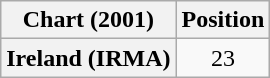<table class="wikitable plainrowheaders" style="text-align:center">
<tr>
<th>Chart (2001)</th>
<th>Position</th>
</tr>
<tr>
<th scope="row">Ireland (IRMA)</th>
<td>23</td>
</tr>
</table>
